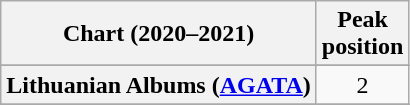<table class="wikitable sortable plainrowheaders" style="text-align:center">
<tr>
<th scope="col">Chart (2020–2021)</th>
<th scope="col">Peak<br>position</th>
</tr>
<tr>
</tr>
<tr>
</tr>
<tr>
</tr>
<tr>
</tr>
<tr>
</tr>
<tr>
</tr>
<tr>
</tr>
<tr>
</tr>
<tr>
</tr>
<tr>
<th scope="row">Lithuanian Albums (<a href='#'>AGATA</a>)</th>
<td>2</td>
</tr>
<tr>
</tr>
<tr>
</tr>
<tr>
</tr>
<tr>
</tr>
<tr>
</tr>
<tr>
</tr>
<tr>
</tr>
</table>
